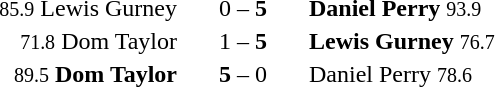<table style="text-align:center">
<tr>
<th width=233></th>
<th width=80></th>
<th width=233></th>
</tr>
<tr>
<td align=right><small>85.9</small> Lewis Gurney </td>
<td>0 – <strong>5</strong></td>
<td align=left> <strong>Daniel Perry</strong> <small>93.9</small></td>
</tr>
<tr>
<td align=right><small>71.8</small> Dom Taylor  </td>
<td>1 – <strong>5</strong></td>
<td align=left> <strong>Lewis Gurney</strong> <small>76.7</small></td>
</tr>
<tr>
<td align=right><small>89.5</small> <strong>Dom Taylor</strong> </td>
<td><strong>5</strong> – 0</td>
<td align=left> Daniel Perry <small>78.6</small></td>
</tr>
</table>
